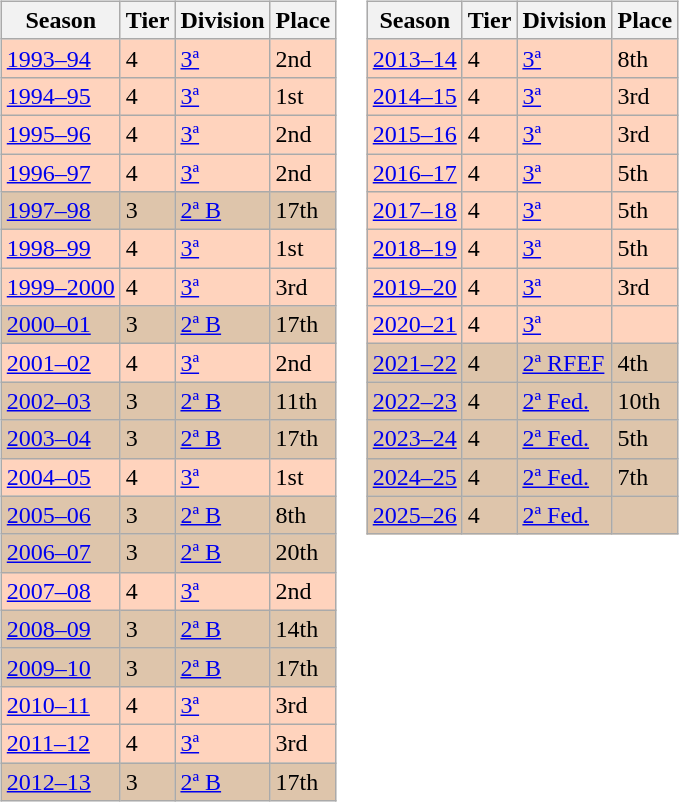<table>
<tr>
<td valign="top" width=0%><br><table class="wikitable">
<tr style="background:#f0f6fa;">
<th>Season</th>
<th>Tier</th>
<th>Division</th>
<th>Place</th>
</tr>
<tr>
<td style="background:#FFD3BD;"><a href='#'>1993–94</a></td>
<td style="background:#FFD3BD;">4</td>
<td style="background:#FFD3BD;"><a href='#'>3ª</a></td>
<td style="background:#FFD3BD;">2nd</td>
</tr>
<tr>
<td style="background:#FFD3BD;"><a href='#'>1994–95</a></td>
<td style="background:#FFD3BD;">4</td>
<td style="background:#FFD3BD;"><a href='#'>3ª</a></td>
<td style="background:#FFD3BD;">1st</td>
</tr>
<tr>
<td style="background:#FFD3BD;"><a href='#'>1995–96</a></td>
<td style="background:#FFD3BD;">4</td>
<td style="background:#FFD3BD;"><a href='#'>3ª</a></td>
<td style="background:#FFD3BD;">2nd</td>
</tr>
<tr>
<td style="background:#FFD3BD;"><a href='#'>1996–97</a></td>
<td style="background:#FFD3BD;">4</td>
<td style="background:#FFD3BD;"><a href='#'>3ª</a></td>
<td style="background:#FFD3BD;">2nd</td>
</tr>
<tr>
<td style="background:#DEC5AB;"><a href='#'>1997–98</a></td>
<td style="background:#DEC5AB;">3</td>
<td style="background:#DEC5AB;"><a href='#'>2ª B</a></td>
<td style="background:#DEC5AB;">17th</td>
</tr>
<tr>
<td style="background:#FFD3BD;"><a href='#'>1998–99</a></td>
<td style="background:#FFD3BD;">4</td>
<td style="background:#FFD3BD;"><a href='#'>3ª</a></td>
<td style="background:#FFD3BD;">1st</td>
</tr>
<tr>
<td style="background:#FFD3BD;"><a href='#'>1999–2000</a></td>
<td style="background:#FFD3BD;">4</td>
<td style="background:#FFD3BD;"><a href='#'>3ª</a></td>
<td style="background:#FFD3BD;">3rd</td>
</tr>
<tr>
<td style="background:#DEC5AB;"><a href='#'>2000–01</a></td>
<td style="background:#DEC5AB;">3</td>
<td style="background:#DEC5AB;"><a href='#'>2ª B</a></td>
<td style="background:#DEC5AB;">17th</td>
</tr>
<tr>
<td style="background:#FFD3BD;"><a href='#'>2001–02</a></td>
<td style="background:#FFD3BD;">4</td>
<td style="background:#FFD3BD;"><a href='#'>3ª</a></td>
<td style="background:#FFD3BD;">2nd</td>
</tr>
<tr>
<td style="background:#DEC5AB;"><a href='#'>2002–03</a></td>
<td style="background:#DEC5AB;">3</td>
<td style="background:#DEC5AB;"><a href='#'>2ª B</a></td>
<td style="background:#DEC5AB;">11th</td>
</tr>
<tr>
<td style="background:#DEC5AB;"><a href='#'>2003–04</a></td>
<td style="background:#DEC5AB;">3</td>
<td style="background:#DEC5AB;"><a href='#'>2ª B</a></td>
<td style="background:#DEC5AB;">17th</td>
</tr>
<tr>
<td style="background:#FFD3BD;"><a href='#'>2004–05</a></td>
<td style="background:#FFD3BD;">4</td>
<td style="background:#FFD3BD;"><a href='#'>3ª</a></td>
<td style="background:#FFD3BD;">1st</td>
</tr>
<tr>
<td style="background:#DEC5AB;"><a href='#'>2005–06</a></td>
<td style="background:#DEC5AB;">3</td>
<td style="background:#DEC5AB;"><a href='#'>2ª B</a></td>
<td style="background:#DEC5AB;">8th</td>
</tr>
<tr>
<td style="background:#DEC5AB;"><a href='#'>2006–07</a></td>
<td style="background:#DEC5AB;">3</td>
<td style="background:#DEC5AB;"><a href='#'>2ª B</a></td>
<td style="background:#DEC5AB;">20th</td>
</tr>
<tr>
<td style="background:#FFD3BD;"><a href='#'>2007–08</a></td>
<td style="background:#FFD3BD;">4</td>
<td style="background:#FFD3BD;"><a href='#'>3ª</a></td>
<td style="background:#FFD3BD;">2nd</td>
</tr>
<tr>
<td style="background:#DEC5AB;"><a href='#'>2008–09</a></td>
<td style="background:#DEC5AB;">3</td>
<td style="background:#DEC5AB;"><a href='#'>2ª B</a></td>
<td style="background:#DEC5AB;">14th</td>
</tr>
<tr>
<td style="background:#DEC5AB;"><a href='#'>2009–10</a></td>
<td style="background:#DEC5AB;">3</td>
<td style="background:#DEC5AB;"><a href='#'>2ª B</a></td>
<td style="background:#DEC5AB;">17th</td>
</tr>
<tr>
<td style="background:#FFD3BD;"><a href='#'>2010–11</a></td>
<td style="background:#FFD3BD;">4</td>
<td style="background:#FFD3BD;"><a href='#'>3ª</a></td>
<td style="background:#FFD3BD;">3rd</td>
</tr>
<tr>
<td style="background:#FFD3BD;"><a href='#'>2011–12</a></td>
<td style="background:#FFD3BD;">4</td>
<td style="background:#FFD3BD;"><a href='#'>3ª</a></td>
<td style="background:#FFD3BD;">3rd</td>
</tr>
<tr>
<td style="background:#DEC5AB;"><a href='#'>2012–13</a></td>
<td style="background:#DEC5AB;">3</td>
<td style="background:#DEC5AB;"><a href='#'>2ª B</a></td>
<td style="background:#DEC5AB;">17th</td>
</tr>
</table>
</td>
<td valign="top" width=0%><br><table class="wikitable">
<tr style="background:#f0f6fa;">
<th>Season</th>
<th>Tier</th>
<th>Division</th>
<th>Place</th>
</tr>
<tr>
<td style="background:#FFD3BD;"><a href='#'>2013–14</a></td>
<td style="background:#FFD3BD;">4</td>
<td style="background:#FFD3BD;"><a href='#'>3ª</a></td>
<td style="background:#FFD3BD;">8th</td>
</tr>
<tr>
<td style="background:#FFD3BD;"><a href='#'>2014–15</a></td>
<td style="background:#FFD3BD;">4</td>
<td style="background:#FFD3BD;"><a href='#'>3ª</a></td>
<td style="background:#FFD3BD;">3rd</td>
</tr>
<tr>
<td style="background:#FFD3BD;"><a href='#'>2015–16</a></td>
<td style="background:#FFD3BD;">4</td>
<td style="background:#FFD3BD;"><a href='#'>3ª</a></td>
<td style="background:#FFD3BD;">3rd</td>
</tr>
<tr>
<td style="background:#FFD3BD;"><a href='#'>2016–17</a></td>
<td style="background:#FFD3BD;">4</td>
<td style="background:#FFD3BD;"><a href='#'>3ª</a></td>
<td style="background:#FFD3BD;">5th</td>
</tr>
<tr>
<td style="background:#FFD3BD;"><a href='#'>2017–18</a></td>
<td style="background:#FFD3BD;">4</td>
<td style="background:#FFD3BD;"><a href='#'>3ª</a></td>
<td style="background:#FFD3BD;">5th</td>
</tr>
<tr>
<td style="background:#FFD3BD;"><a href='#'>2018–19</a></td>
<td style="background:#FFD3BD;">4</td>
<td style="background:#FFD3BD;"><a href='#'>3ª</a></td>
<td style="background:#FFD3BD;">5th</td>
</tr>
<tr>
<td style="background:#FFD3BD;"><a href='#'>2019–20</a></td>
<td style="background:#FFD3BD;">4</td>
<td style="background:#FFD3BD;"><a href='#'>3ª</a></td>
<td style="background:#FFD3BD;">3rd</td>
</tr>
<tr>
<td style="background:#FFD3BD;"><a href='#'>2020–21</a></td>
<td style="background:#FFD3BD;">4</td>
<td style="background:#FFD3BD;"><a href='#'>3ª</a></td>
<td style="background:#FFD3BD;"></td>
</tr>
<tr>
<td style="background:#DEC5AB;"><a href='#'>2021–22</a></td>
<td style="background:#DEC5AB;">4</td>
<td style="background:#DEC5AB;"><a href='#'>2ª RFEF</a></td>
<td style="background:#DEC5AB;">4th</td>
</tr>
<tr>
<td style="background:#DEC5AB;"><a href='#'>2022–23</a></td>
<td style="background:#DEC5AB;">4</td>
<td style="background:#DEC5AB;"><a href='#'>2ª Fed.</a></td>
<td style="background:#DEC5AB;">10th</td>
</tr>
<tr>
<td style="background:#DEC5AB;"><a href='#'>2023–24</a></td>
<td style="background:#DEC5AB;">4</td>
<td style="background:#DEC5AB;"><a href='#'>2ª Fed.</a></td>
<td style="background:#DEC5AB;">5th</td>
</tr>
<tr>
<td style="background:#DEC5AB;"><a href='#'>2024–25</a></td>
<td style="background:#DEC5AB;">4</td>
<td style="background:#DEC5AB;"><a href='#'>2ª Fed.</a></td>
<td style="background:#DEC5AB;">7th</td>
</tr>
<tr>
<td style="background:#DEC5AB;"><a href='#'>2025–26</a></td>
<td style="background:#DEC5AB;">4</td>
<td style="background:#DEC5AB;"><a href='#'>2ª Fed.</a></td>
<td style="background:#DEC5AB;"></td>
</tr>
</table>
</td>
</tr>
</table>
